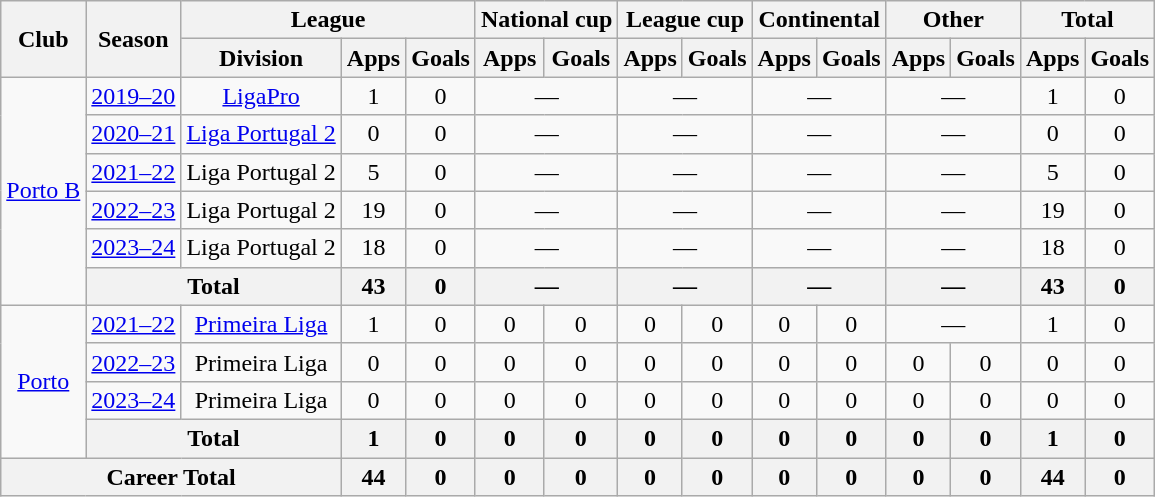<table class="wikitable" style="text-align: center">
<tr>
<th rowspan="2">Club</th>
<th rowspan="2">Season</th>
<th colspan="3">League</th>
<th colspan="2">National cup</th>
<th colspan="2">League cup</th>
<th colspan="2">Continental</th>
<th colspan="2">Other</th>
<th colspan="2">Total</th>
</tr>
<tr>
<th>Division</th>
<th>Apps</th>
<th>Goals</th>
<th>Apps</th>
<th>Goals</th>
<th>Apps</th>
<th>Goals</th>
<th>Apps</th>
<th>Goals</th>
<th>Apps</th>
<th>Goals</th>
<th>Apps</th>
<th>Goals</th>
</tr>
<tr>
<td rowspan="6"><a href='#'>Porto B</a></td>
<td><a href='#'>2019–20</a></td>
<td><a href='#'>LigaPro</a></td>
<td>1</td>
<td>0</td>
<td colspan="2">—</td>
<td colspan="2">—</td>
<td colspan="2">—</td>
<td colspan="2">—</td>
<td>1</td>
<td>0</td>
</tr>
<tr>
<td><a href='#'>2020–21</a></td>
<td><a href='#'>Liga Portugal 2</a></td>
<td>0</td>
<td>0</td>
<td colspan="2">—</td>
<td colspan="2">—</td>
<td colspan="2">—</td>
<td colspan="2">—</td>
<td>0</td>
<td>0</td>
</tr>
<tr>
<td><a href='#'>2021–22</a></td>
<td>Liga Portugal 2</td>
<td>5</td>
<td>0</td>
<td colspan="2">—</td>
<td colspan="2">—</td>
<td colspan="2">—</td>
<td colspan="2">—</td>
<td>5</td>
<td>0</td>
</tr>
<tr>
<td><a href='#'>2022–23</a></td>
<td>Liga Portugal 2</td>
<td>19</td>
<td>0</td>
<td colspan="2">—</td>
<td colspan="2">—</td>
<td colspan="2">—</td>
<td colspan="2">—</td>
<td>19</td>
<td>0</td>
</tr>
<tr>
<td><a href='#'>2023–24</a></td>
<td>Liga Portugal 2</td>
<td>18</td>
<td>0</td>
<td colspan="2">—</td>
<td colspan="2">—</td>
<td colspan="2">—</td>
<td colspan="2">—</td>
<td>18</td>
<td>0</td>
</tr>
<tr>
<th colspan="2">Total</th>
<th>43</th>
<th>0</th>
<th colspan="2">—</th>
<th colspan="2">—</th>
<th colspan="2">—</th>
<th colspan="2">—</th>
<th>43</th>
<th>0</th>
</tr>
<tr>
<td rowspan="4"><a href='#'>Porto</a></td>
<td><a href='#'>2021–22</a></td>
<td><a href='#'>Primeira Liga</a></td>
<td>1</td>
<td>0</td>
<td>0</td>
<td>0</td>
<td>0</td>
<td>0</td>
<td>0</td>
<td>0</td>
<td colspan="2">—</td>
<td>1</td>
<td>0</td>
</tr>
<tr>
<td><a href='#'>2022–23</a></td>
<td>Primeira Liga</td>
<td>0</td>
<td>0</td>
<td>0</td>
<td>0</td>
<td>0</td>
<td>0</td>
<td>0</td>
<td>0</td>
<td>0</td>
<td>0</td>
<td>0</td>
<td>0</td>
</tr>
<tr>
<td><a href='#'>2023–24</a></td>
<td>Primeira Liga</td>
<td>0</td>
<td>0</td>
<td>0</td>
<td>0</td>
<td>0</td>
<td>0</td>
<td>0</td>
<td>0</td>
<td>0</td>
<td>0</td>
<td>0</td>
<td>0</td>
</tr>
<tr>
<th colspan="2">Total</th>
<th>1</th>
<th>0</th>
<th>0</th>
<th>0</th>
<th>0</th>
<th>0</th>
<th>0</th>
<th>0</th>
<th>0</th>
<th>0</th>
<th>1</th>
<th>0</th>
</tr>
<tr>
<th colspan="3">Career Total</th>
<th>44</th>
<th>0</th>
<th>0</th>
<th>0</th>
<th>0</th>
<th>0</th>
<th>0</th>
<th>0</th>
<th>0</th>
<th>0</th>
<th>44</th>
<th>0</th>
</tr>
</table>
